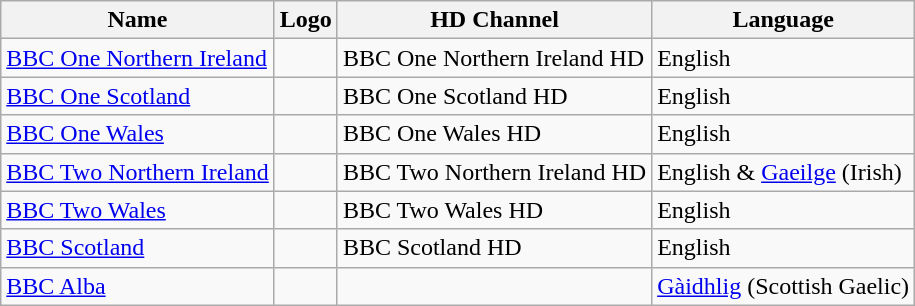<table class="wikitable sortable">
<tr>
<th>Name</th>
<th>Logo</th>
<th>HD Channel</th>
<th>Language</th>
</tr>
<tr>
<td><a href='#'>BBC One Northern Ireland</a></td>
<td></td>
<td>BBC One Northern Ireland HD</td>
<td>English</td>
</tr>
<tr>
<td><a href='#'>BBC One Scotland</a></td>
<td></td>
<td>BBC One Scotland HD</td>
<td>English</td>
</tr>
<tr>
<td><a href='#'>BBC One Wales</a></td>
<td></td>
<td>BBC One Wales HD</td>
<td>English</td>
</tr>
<tr>
<td><a href='#'>BBC Two Northern Ireland</a></td>
<td></td>
<td>BBC Two Northern Ireland HD</td>
<td>English & <a href='#'>Gaeilge</a> (Irish)</td>
</tr>
<tr>
<td><a href='#'>BBC Two Wales</a></td>
<td></td>
<td>BBC Two Wales HD</td>
<td>English</td>
</tr>
<tr>
<td><a href='#'>BBC Scotland</a></td>
<td></td>
<td>BBC Scotland HD</td>
<td>English</td>
</tr>
<tr>
<td><a href='#'>BBC Alba</a></td>
<td></td>
<td></td>
<td><a href='#'>Gàidhlig</a> (Scottish Gaelic)</td>
</tr>
</table>
